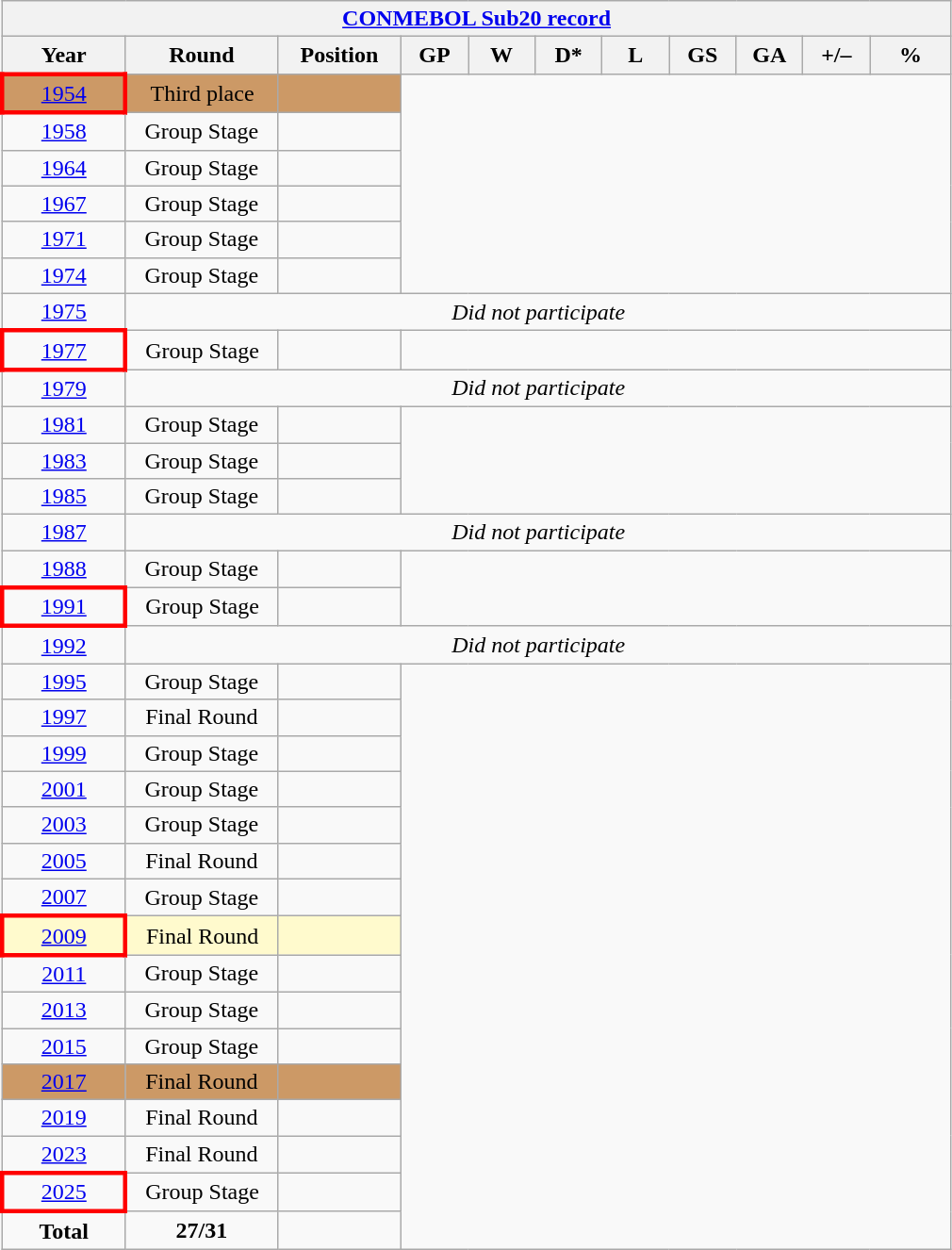<table class="wikitable" style="text-align: center;">
<tr>
<th colspan=11><a href='#'>CONMEBOL Sub20 record</a></th>
</tr>
<tr>
<th width=80>Year</th>
<th width=100>Round</th>
<th width=80>Position</th>
<th width=40>GP</th>
<th width=40>W</th>
<th width=40>D*</th>
<th width=40>L</th>
<th width=40>GS</th>
<th width=40>GA</th>
<th width=40>+/–</th>
<th width=50>%</th>
</tr>
<tr style="background:#c96;">
<td style="border: 3px solid red"> <a href='#'>1954</a></td>
<td>Third place</td>
<td></td>
</tr>
<tr>
<td> <a href='#'>1958</a></td>
<td>Group Stage</td>
<td 6th></td>
</tr>
<tr>
<td> <a href='#'>1964</a></td>
<td>Group Stage</td>
<td 7th></td>
</tr>
<tr>
<td> <a href='#'>1967</a></td>
<td>Group Stage</td>
<td 9th></td>
</tr>
<tr>
<td> <a href='#'>1971</a></td>
<td>Group Stage</td>
<td 6th></td>
</tr>
<tr>
<td> <a href='#'>1974</a></td>
<td>Group Stage</td>
<td 7th></td>
</tr>
<tr>
<td> <a href='#'>1975</a></td>
<td rowspan=1 colspan=10><em>Did not participate</em></td>
</tr>
<tr>
<td style="border: 3px solid red"> <a href='#'>1977</a></td>
<td>Group Stage</td>
<td 8th></td>
</tr>
<tr>
<td> <a href='#'>1979</a></td>
<td rowspan=1 colspan=10><em>Did not participate</em></td>
</tr>
<tr>
<td> <a href='#'>1981</a></td>
<td>Group Stage</td>
<td 9th></td>
</tr>
<tr>
<td> <a href='#'>1983</a></td>
<td>Group Stage</td>
<td 10th></td>
</tr>
<tr>
<td> <a href='#'>1985</a></td>
<td>Group Stage</td>
<td 10th></td>
</tr>
<tr>
<td> <a href='#'>1987</a></td>
<td rowspan=1 colspan=10><em>Did not participate</em></td>
</tr>
<tr>
<td> <a href='#'>1988</a></td>
<td>Group Stage</td>
<td 11th></td>
</tr>
<tr>
<td style="border: 3px solid red"> <a href='#'>1991</a></td>
<td>Group Stage</td>
<td 10th></td>
</tr>
<tr>
<td> <a href='#'>1992</a></td>
<td rowspan=1 colspan=10><em>Did not participate</em></td>
</tr>
<tr>
<td> <a href='#'>1995</a></td>
<td>Group Stage</td>
<td 9th></td>
</tr>
<tr>
<td> <a href='#'>1997</a></td>
<td>Final Round</td>
<td 5th></td>
</tr>
<tr>
<td> <a href='#'>1999</a></td>
<td>Group Stage</td>
<td 7th></td>
</tr>
<tr>
<td> <a href='#'>2001</a></td>
<td>Group Stage</td>
<td 10th></td>
</tr>
<tr>
<td> <a href='#'>2003</a></td>
<td>Group Stage</td>
<td 8th></td>
</tr>
<tr>
<td> <a href='#'>2005</a></td>
<td>Final Round</td>
<td 6th></td>
</tr>
<tr>
<td> <a href='#'>2007</a></td>
<td>Group Stage</td>
<td 9th></td>
</tr>
<tr |- style="background:LemonChiffon;">
<td style="border: 3px solid red"> <a href='#'>2009</a></td>
<td>Final Round</td>
<td></td>
</tr>
<tr>
<td> <a href='#'>2011</a></td>
<td>Group Stage</td>
<td 9th></td>
</tr>
<tr>
<td> <a href='#'>2013</a></td>
<td>Group Stage</td>
<td 8th></td>
</tr>
<tr>
<td> <a href='#'>2015</a></td>
<td>Group Stage</td>
<td 8th></td>
</tr>
<tr style="background:#c96;">
<td> <a href='#'>2017</a></td>
<td>Final Round</td>
<td></td>
</tr>
<tr>
<td> <a href='#'>2019</a></td>
<td>Final Round</td>
<td 6th></td>
</tr>
<tr>
<td> <a href='#'>2023</a></td>
<td>Final Round</td>
<td 5th></td>
</tr>
<tr>
<td style="border: 3px solid red"> <a href='#'>2025</a></td>
<td>Group Stage</td>
<td 7th></td>
</tr>
<tr>
<td><strong>Total</strong></td>
<td><strong>27/31</strong></td>
<td></td>
</tr>
</table>
